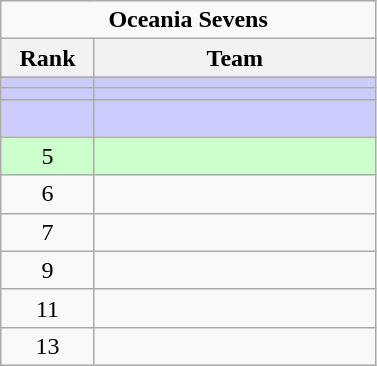<table class="wikitable" style="text-align: center;">
<tr>
<td colspan=2><strong>Oceania Sevens</strong></td>
</tr>
<tr>
<th width=55>Rank</th>
<th width=180>Team</th>
</tr>
<tr bgcolor=#ccf>
<td></td>
<td align=left></td>
</tr>
<tr bgcolor=#ccf>
<td></td>
<td align=left></td>
</tr>
<tr bgcolor=#ccf>
<td></td>
<td align=left><br></td>
</tr>
<tr bgcolor=#cfc>
<td>5</td>
<td align=left></td>
</tr>
<tr>
<td>6</td>
<td align=left></td>
</tr>
<tr>
<td>7</td>
<td align=left><br></td>
</tr>
<tr>
<td>9</td>
<td align=left><br></td>
</tr>
<tr>
<td>11</td>
<td align=left><br></td>
</tr>
<tr>
<td>13</td>
<td align=left></td>
</tr>
</table>
